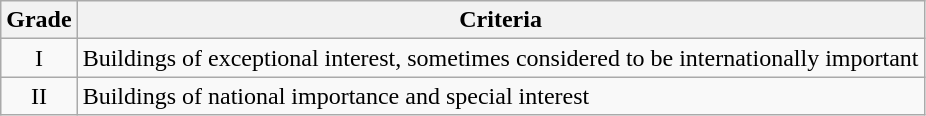<table class="wikitable">
<tr>
<th>Grade</th>
<th>Criteria</th>
</tr>
<tr>
<td align="center" >I</td>
<td>Buildings of exceptional interest, sometimes considered to be internationally important</td>
</tr>
<tr>
<td align="center" >II</td>
<td>Buildings of national importance and special interest</td>
</tr>
</table>
